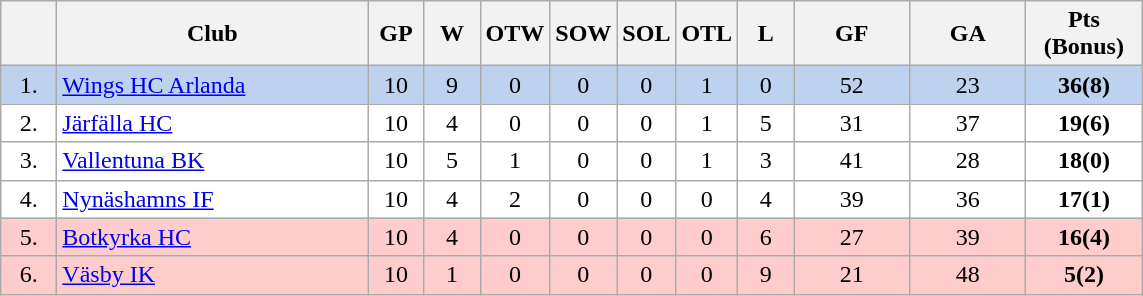<table class="wikitable">
<tr>
<th width="30"></th>
<th width="200">Club</th>
<th width="30">GP</th>
<th width="30">W</th>
<th width="30">OTW</th>
<th width="30">SOW</th>
<th width="30">SOL</th>
<th width="30">OTL</th>
<th width="30">L</th>
<th width="70">GF</th>
<th width="70">GA</th>
<th width="70">Pts (Bonus)</th>
</tr>
<tr bgcolor="#BCD2EE" align="center">
<td>1.</td>
<td align="left"><a href='#'>Wings HC Arlanda</a></td>
<td>10</td>
<td>9</td>
<td>0</td>
<td>0</td>
<td>0</td>
<td>1</td>
<td>0</td>
<td>52</td>
<td>23</td>
<td><strong>36(8)</strong></td>
</tr>
<tr bgcolor="#FFFFFF" align="center">
<td>2.</td>
<td align="left"><a href='#'>Järfälla HC</a></td>
<td>10</td>
<td>4</td>
<td>0</td>
<td>0</td>
<td>0</td>
<td>1</td>
<td>5</td>
<td>31</td>
<td>37</td>
<td><strong>19(6)</strong></td>
</tr>
<tr bgcolor="#FFFFFF" align="center">
<td>3.</td>
<td align="left"><a href='#'>Vallentuna BK</a></td>
<td>10</td>
<td>5</td>
<td>1</td>
<td>0</td>
<td>0</td>
<td>1</td>
<td>3</td>
<td>41</td>
<td>28</td>
<td><strong>18(0)</strong></td>
</tr>
<tr bgcolor="#FFFFFF" align="center">
<td>4.</td>
<td align="left"><a href='#'>Nynäshamns IF</a></td>
<td>10</td>
<td>4</td>
<td>2</td>
<td>0</td>
<td>0</td>
<td>0</td>
<td>4</td>
<td>39</td>
<td>36</td>
<td><strong>17(1)</strong></td>
</tr>
<tr bgcolor="#FFCCCC" align="center">
<td>5.</td>
<td align="left"><a href='#'>Botkyrka HC</a></td>
<td>10</td>
<td>4</td>
<td>0</td>
<td>0</td>
<td>0</td>
<td>0</td>
<td>6</td>
<td>27</td>
<td>39</td>
<td><strong>16(4)</strong></td>
</tr>
<tr bgcolor="#FFCCCC" align="center">
<td>6.</td>
<td align="left"><a href='#'>Väsby IK</a></td>
<td>10</td>
<td>1</td>
<td>0</td>
<td>0</td>
<td>0</td>
<td>0</td>
<td>9</td>
<td>21</td>
<td>48</td>
<td><strong>5(2)</strong></td>
</tr>
</table>
